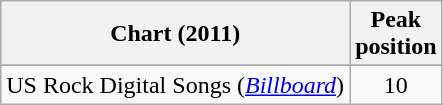<table class="wikitable">
<tr>
<th>Chart (2011)</th>
<th>Peak<br>position</th>
</tr>
<tr>
</tr>
<tr>
<td>US Rock Digital Songs (<em><a href='#'>Billboard</a></em>)</td>
<td style="text-align:center;">10</td>
</tr>
</table>
